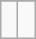<table class="wikitable">
<tr align="center">
</tr>
<tr align="center">
<td> </td>
<td> </td>
</tr>
</table>
